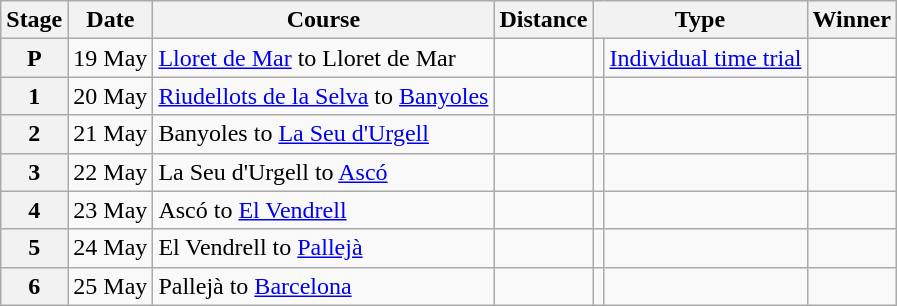<table class="wikitable">
<tr>
<th scope="col">Stage</th>
<th scope="col">Date</th>
<th scope="col">Course</th>
<th scope="col">Distance</th>
<th scope="col" colspan="2">Type</th>
<th scope="col">Winner</th>
</tr>
<tr>
<th scope="row">P</th>
<td style="text-align:right;">19 May</td>
<td><a href='#'>Lloret de Mar</a> to Lloret de Mar</td>
<td></td>
<td></td>
<td><a href='#'>Individual time trial</a></td>
<td></td>
</tr>
<tr>
<th scope="row">1</th>
<td style="text-align:right;">20 May</td>
<td><a href='#'>Riudellots de la Selva</a> to <a href='#'>Banyoles</a></td>
<td></td>
<td></td>
<td></td>
<td></td>
</tr>
<tr>
<th scope="row">2</th>
<td style="text-align:right;">21 May</td>
<td>Banyoles to <a href='#'>La Seu d'Urgell</a></td>
<td></td>
<td></td>
<td></td>
<td></td>
</tr>
<tr>
<th scope="row">3</th>
<td style="text-align:right;">22 May</td>
<td>La Seu d'Urgell to <a href='#'>Ascó</a></td>
<td></td>
<td></td>
<td></td>
<td></td>
</tr>
<tr>
<th scope="row">4</th>
<td style="text-align:right;">23 May</td>
<td>Ascó to <a href='#'>El Vendrell</a></td>
<td></td>
<td></td>
<td></td>
<td></td>
</tr>
<tr>
<th scope="row">5</th>
<td style="text-align:right;">24 May</td>
<td>El Vendrell to <a href='#'>Pallejà</a></td>
<td></td>
<td></td>
<td></td>
<td></td>
</tr>
<tr>
<th scope="row">6</th>
<td style="text-align:right;">25 May</td>
<td>Pallejà to <a href='#'>Barcelona</a></td>
<td></td>
<td></td>
<td></td>
<td></td>
</tr>
</table>
